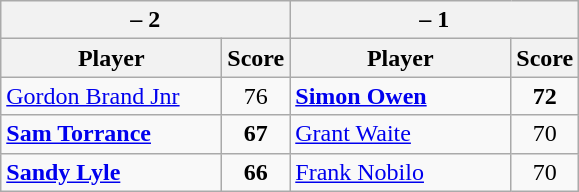<table class=wikitable>
<tr>
<th colspan=2> – 2</th>
<th colspan=2> – 1</th>
</tr>
<tr>
<th width=140>Player</th>
<th>Score</th>
<th width=140>Player</th>
<th>Score</th>
</tr>
<tr>
<td><a href='#'>Gordon Brand Jnr</a></td>
<td align=center>76</td>
<td><strong><a href='#'>Simon Owen</a></strong></td>
<td align=center><strong>72</strong></td>
</tr>
<tr>
<td><strong><a href='#'>Sam Torrance</a></strong></td>
<td align=center><strong>67</strong></td>
<td><a href='#'>Grant Waite</a></td>
<td align=center>70</td>
</tr>
<tr>
<td><strong><a href='#'>Sandy Lyle</a></strong></td>
<td align=center><strong>66</strong></td>
<td><a href='#'>Frank Nobilo</a></td>
<td align=center>70</td>
</tr>
</table>
